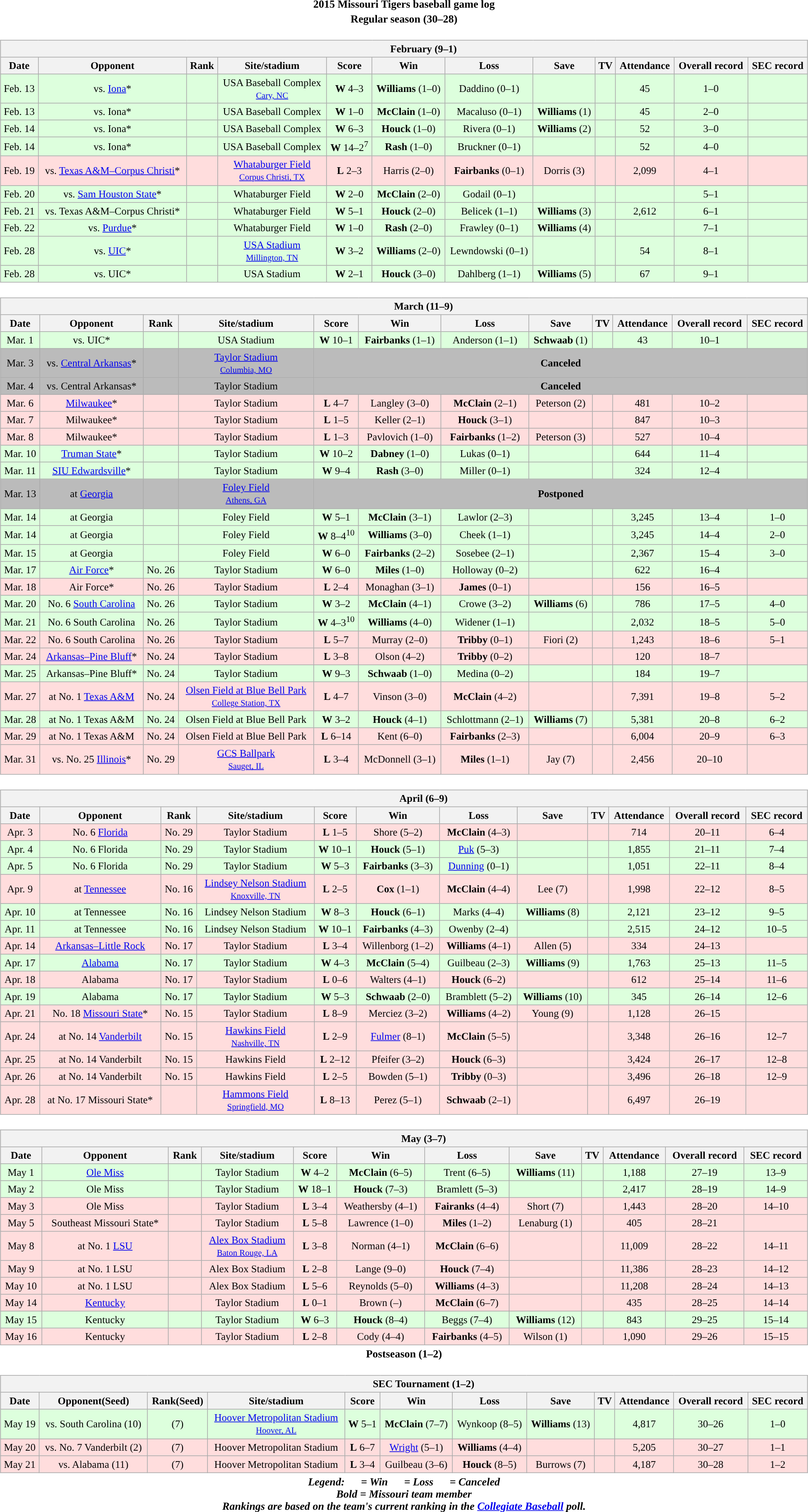<table class="toccolours" width=95% style="clear:both; margin:1.5em auto; text-align:center;">
<tr>
<th colspan=2>2015 Missouri Tigers baseball game log</th>
</tr>
<tr>
<th colspan=2>Regular season (30–28)</th>
</tr>
<tr valign="top">
<td><br><table class="wikitable collapsible collapsed" style="margin:auto; width:100%; text-align:center; font-size:95%">
<tr>
<th colspan=12 style="padding-left:4em;">February (9–1)</th>
</tr>
<tr>
<th>Date</th>
<th>Opponent</th>
<th>Rank</th>
<th>Site/stadium</th>
<th>Score</th>
<th>Win</th>
<th>Loss</th>
<th>Save</th>
<th>TV</th>
<th>Attendance</th>
<th>Overall record</th>
<th>SEC record</th>
</tr>
<tr align="center" bgcolor="ddffdd">
<td>Feb. 13</td>
<td>vs. <a href='#'>Iona</a>*</td>
<td></td>
<td>USA Baseball Complex<br><small><a href='#'>Cary, NC</a></small></td>
<td><strong>W</strong> 4–3</td>
<td><strong>Williams</strong> (1–0)</td>
<td>Daddino (0–1)</td>
<td></td>
<td></td>
<td>45</td>
<td>1–0</td>
<td></td>
</tr>
<tr align="center" bgcolor="ddffdd">
<td>Feb. 13</td>
<td>vs. Iona*</td>
<td></td>
<td>USA Baseball Complex</td>
<td><strong>W</strong> 1–0</td>
<td><strong>McClain</strong> (1–0)</td>
<td>Macaluso (0–1)</td>
<td><strong>Williams</strong> (1)</td>
<td></td>
<td>45</td>
<td>2–0</td>
<td></td>
</tr>
<tr align="center" bgcolor="ddffdd">
<td>Feb. 14</td>
<td>vs. Iona*</td>
<td></td>
<td>USA Baseball Complex</td>
<td><strong>W</strong> 6–3</td>
<td><strong>Houck</strong> (1–0)</td>
<td>Rivera (0–1)</td>
<td><strong>Williams</strong> (2)</td>
<td></td>
<td>52</td>
<td>3–0</td>
<td></td>
</tr>
<tr align="center" bgcolor="ddffdd">
<td>Feb. 14</td>
<td>vs. Iona*</td>
<td></td>
<td>USA Baseball Complex</td>
<td><strong>W</strong> 14–2<sup>7</sup></td>
<td><strong>Rash</strong> (1–0)</td>
<td>Bruckner (0–1)</td>
<td></td>
<td></td>
<td>52</td>
<td>4–0</td>
<td></td>
</tr>
<tr align="center" bgcolor="ffdddd">
<td>Feb. 19</td>
<td>vs. <a href='#'>Texas A&M–Corpus Christi</a>*</td>
<td></td>
<td><a href='#'>Whataburger Field</a><br><small><a href='#'>Corpus Christi, TX</a></small></td>
<td><strong>L</strong> 2–3</td>
<td>Harris (2–0)</td>
<td><strong>Fairbanks</strong> (0–1)</td>
<td>Dorris (3)</td>
<td></td>
<td>2,099</td>
<td>4–1</td>
<td></td>
</tr>
<tr align="center" bgcolor="ddffdd">
<td>Feb. 20</td>
<td>vs. <a href='#'>Sam Houston State</a>*</td>
<td></td>
<td>Whataburger Field</td>
<td><strong>W</strong> 2–0</td>
<td><strong>McClain</strong> (2–0)</td>
<td>Godail (0–1)</td>
<td></td>
<td></td>
<td></td>
<td>5–1</td>
<td></td>
</tr>
<tr align="center" bgcolor="ddffdd">
<td>Feb. 21</td>
<td>vs. Texas A&M–Corpus Christi*</td>
<td></td>
<td>Whataburger Field</td>
<td><strong>W</strong> 5–1</td>
<td><strong>Houck</strong> (2–0)</td>
<td>Belicek (1–1)</td>
<td><strong>Williams</strong> (3)</td>
<td></td>
<td>2,612</td>
<td>6–1</td>
<td></td>
</tr>
<tr align="center" bgcolor="ddffdd">
<td>Feb. 22</td>
<td>vs. <a href='#'>Purdue</a>*</td>
<td></td>
<td>Whataburger Field</td>
<td><strong>W</strong> 1–0</td>
<td><strong>Rash</strong> (2–0)</td>
<td>Frawley (0–1)</td>
<td><strong>Williams</strong> (4)</td>
<td></td>
<td></td>
<td>7–1</td>
<td></td>
</tr>
<tr align="center" bgcolor="ddffdd">
<td>Feb. 28</td>
<td>vs. <a href='#'>UIC</a>*</td>
<td></td>
<td><a href='#'>USA Stadium</a><br><small><a href='#'>Millington, TN</a></small></td>
<td><strong>W</strong> 3–2</td>
<td><strong>Williams</strong> (2–0)</td>
<td>Lewndowski (0–1)</td>
<td></td>
<td></td>
<td>54</td>
<td>8–1</td>
<td></td>
</tr>
<tr align="center" bgcolor="ddffdd">
<td>Feb.  28</td>
<td>vs. UIC*</td>
<td></td>
<td>USA Stadium</td>
<td><strong>W</strong> 2–1</td>
<td><strong>Houck</strong> (3–0)</td>
<td>Dahlberg (1–1)</td>
<td><strong>Williams</strong> (5)</td>
<td></td>
<td>67</td>
<td>9–1</td>
<td></td>
</tr>
</table>
</td>
</tr>
<tr>
<td><br><table class="wikitable collapsible collapsed" style="margin:auto; width:100%; text-align:center; font-size:95%">
<tr>
<th colspan=12 style="padding-left:4em;">March (11–9)</th>
</tr>
<tr>
<th>Date</th>
<th>Opponent</th>
<th>Rank</th>
<th>Site/stadium</th>
<th>Score</th>
<th>Win</th>
<th>Loss</th>
<th>Save</th>
<th>TV</th>
<th>Attendance</th>
<th>Overall record</th>
<th>SEC record</th>
</tr>
<tr align="center" bgcolor="ddffdd">
<td>Mar. 1</td>
<td>vs. UIC*</td>
<td></td>
<td>USA Stadium</td>
<td><strong>W</strong> 10–1</td>
<td><strong>Fairbanks</strong> (1–1)</td>
<td>Anderson (1–1)</td>
<td><strong>Schwaab</strong> (1)</td>
<td></td>
<td>43</td>
<td>10–1</td>
<td></td>
</tr>
<tr align="center" bgcolor="bbbbbb">
<td>Mar. 3</td>
<td>vs. <a href='#'>Central Arkansas</a>*</td>
<td></td>
<td><a href='#'>Taylor Stadium</a><br><small><a href='#'>Columbia, MO</a></small></td>
<td colspan=8><strong>Canceled</strong></td>
</tr>
<tr align="center" bgcolor="bbbbbb">
<td>Mar. 4</td>
<td>vs. Central Arkansas*</td>
<td></td>
<td>Taylor Stadium</td>
<td colspan=8><strong>Canceled</strong></td>
</tr>
<tr align="center" bgcolor="ffdddd">
<td>Mar. 6</td>
<td><a href='#'>Milwaukee</a>*</td>
<td></td>
<td>Taylor Stadium</td>
<td><strong>L</strong> 4–7</td>
<td>Langley (3–0)</td>
<td><strong>McClain</strong> (2–1)</td>
<td>Peterson (2)</td>
<td></td>
<td>481</td>
<td>10–2</td>
<td></td>
</tr>
<tr align="center" bgcolor="ffdddd">
<td>Mar. 7</td>
<td>Milwaukee*</td>
<td></td>
<td>Taylor Stadium</td>
<td><strong>L</strong> 1–5</td>
<td>Keller (2–1)</td>
<td><strong>Houck</strong> (3–1)</td>
<td></td>
<td></td>
<td>847</td>
<td>10–3</td>
<td></td>
</tr>
<tr align="center" bgcolor="ffdddd">
<td>Mar. 8</td>
<td>Milwaukee*</td>
<td></td>
<td>Taylor Stadium</td>
<td><strong>L</strong> 1–3</td>
<td>Pavlovich (1–0)</td>
<td><strong>Fairbanks</strong> (1–2)</td>
<td>Peterson (3)</td>
<td></td>
<td>527</td>
<td>10–4</td>
<td></td>
</tr>
<tr align="center" bgcolor="ddffdd">
<td>Mar. 10</td>
<td><a href='#'>Truman State</a>*</td>
<td></td>
<td>Taylor Stadium</td>
<td><strong>W</strong> 10–2</td>
<td><strong>Dabney</strong> (1–0)</td>
<td>Lukas (0–1)</td>
<td></td>
<td></td>
<td>644</td>
<td>11–4</td>
<td></td>
</tr>
<tr align="center" bgcolor="ddffdd">
<td>Mar. 11</td>
<td><a href='#'>SIU Edwardsville</a>*</td>
<td></td>
<td>Taylor Stadium</td>
<td><strong>W</strong> 9–4</td>
<td><strong>Rash</strong> (3–0)</td>
<td>Miller (0–1)</td>
<td></td>
<td></td>
<td>324</td>
<td>12–4</td>
<td></td>
</tr>
<tr align="center" bgcolor="bbbbbb">
<td>Mar. 13</td>
<td>at <a href='#'>Georgia</a></td>
<td></td>
<td><a href='#'>Foley Field</a><br><small><a href='#'>Athens, GA</a></small></td>
<td colspan=8><strong>Postponed</strong></td>
</tr>
<tr align="center" bgcolor="ddffdd">
<td>Mar. 14</td>
<td>at Georgia</td>
<td></td>
<td>Foley Field</td>
<td><strong>W</strong> 5–1</td>
<td><strong>McClain</strong> (3–1)</td>
<td>Lawlor (2–3)</td>
<td></td>
<td></td>
<td>3,245</td>
<td>13–4</td>
<td>1–0</td>
</tr>
<tr align="center" bgcolor="ddffdd">
<td>Mar. 14</td>
<td>at Georgia</td>
<td></td>
<td>Foley Field</td>
<td><strong>W</strong> 8–4<sup>10</sup></td>
<td><strong>Williams</strong> (3–0)</td>
<td>Cheek (1–1)</td>
<td></td>
<td></td>
<td>3,245</td>
<td>14–4</td>
<td>2–0</td>
</tr>
<tr align="center" bgcolor="ddffdd">
<td>Mar. 15</td>
<td>at Georgia</td>
<td></td>
<td>Foley Field</td>
<td><strong>W</strong> 6–0</td>
<td><strong>Fairbanks</strong> (2–2)</td>
<td>Sosebee (2–1)</td>
<td></td>
<td></td>
<td>2,367</td>
<td>15–4</td>
<td>3–0</td>
</tr>
<tr align="center" bgcolor="ddffdd">
<td>Mar. 17</td>
<td><a href='#'>Air Force</a>*</td>
<td>No. 26</td>
<td>Taylor Stadium</td>
<td><strong>W</strong> 6–0</td>
<td><strong>Miles</strong> (1–0)</td>
<td>Holloway (0–2)</td>
<td></td>
<td></td>
<td>622</td>
<td>16–4</td>
<td></td>
</tr>
<tr align="center" bgcolor="ffdddd">
<td>Mar. 18</td>
<td>Air Force*</td>
<td>No. 26</td>
<td>Taylor Stadium</td>
<td><strong>L</strong> 2–4</td>
<td>Monaghan (3–1)</td>
<td><strong>James</strong> (0–1)</td>
<td></td>
<td></td>
<td>156</td>
<td>16–5</td>
<td></td>
</tr>
<tr align="center" bgcolor="ddffdd">
<td>Mar. 20</td>
<td>No. 6 <a href='#'>South Carolina</a></td>
<td>No. 26</td>
<td>Taylor Stadium</td>
<td><strong>W</strong> 3–2</td>
<td><strong>McClain</strong> (4–1)</td>
<td>Crowe (3–2)</td>
<td><strong>Williams</strong> (6)</td>
<td></td>
<td>786</td>
<td>17–5</td>
<td>4–0</td>
</tr>
<tr align="center" bgcolor="ddffdd">
<td>Mar. 21</td>
<td>No. 6 South Carolina</td>
<td>No. 26</td>
<td>Taylor Stadium</td>
<td><strong>W</strong> 4–3<sup>10</sup></td>
<td><strong>Williams</strong> (4–0)</td>
<td>Widener (1–1)</td>
<td></td>
<td></td>
<td>2,032</td>
<td>18–5</td>
<td>5–0</td>
</tr>
<tr align="center" bgcolor="ffdddd">
<td>Mar. 22</td>
<td>No. 6 South Carolina</td>
<td>No. 26</td>
<td>Taylor Stadium</td>
<td><strong>L</strong> 5–7</td>
<td>Murray (2–0)</td>
<td><strong>Tribby</strong> (0–1)</td>
<td>Fiori (2)</td>
<td></td>
<td>1,243</td>
<td>18–6</td>
<td>5–1</td>
</tr>
<tr align="center" bgcolor="ffdddd">
<td>Mar. 24</td>
<td><a href='#'>Arkansas–Pine Bluff</a>*</td>
<td>No. 24</td>
<td>Taylor Stadium</td>
<td><strong>L</strong> 3–8</td>
<td>Olson (4–2)</td>
<td><strong>Tribby</strong> (0–2)</td>
<td></td>
<td></td>
<td>120</td>
<td>18–7</td>
<td></td>
</tr>
<tr align="center" bgcolor="ddffdd">
<td>Mar. 25</td>
<td>Arkansas–Pine Bluff*</td>
<td>No. 24</td>
<td>Taylor Stadium</td>
<td><strong>W</strong> 9–3</td>
<td><strong>Schwaab</strong> (1–0)</td>
<td>Medina (0–2)</td>
<td></td>
<td></td>
<td>184</td>
<td>19–7</td>
<td></td>
</tr>
<tr align="center" bgcolor="ffdddd">
<td>Mar. 27</td>
<td>at No. 1 <a href='#'>Texas A&M</a></td>
<td>No. 24</td>
<td><a href='#'>Olsen Field at Blue Bell Park</a><br><small><a href='#'>College Station, TX</a></small></td>
<td><strong>L</strong> 4–7</td>
<td>Vinson (3–0)</td>
<td><strong>McClain</strong> (4–2)</td>
<td></td>
<td></td>
<td>7,391</td>
<td>19–8</td>
<td>5–2</td>
</tr>
<tr align="center" bgcolor="ddffdd">
<td>Mar. 28</td>
<td>at No. 1 Texas A&M</td>
<td>No. 24</td>
<td>Olsen Field at Blue Bell Park</td>
<td><strong>W</strong> 3–2</td>
<td><strong>Houck</strong> (4–1)</td>
<td>Schlottmann (2–1)</td>
<td><strong>Williams</strong> (7)</td>
<td></td>
<td>5,381</td>
<td>20–8</td>
<td>6–2</td>
</tr>
<tr align="center" bgcolor="ffdddd">
<td>Mar. 29</td>
<td>at No. 1 Texas A&M</td>
<td>No. 24</td>
<td>Olsen Field at Blue Bell Park</td>
<td><strong>L</strong> 6–14</td>
<td>Kent (6–0)</td>
<td><strong>Fairbanks</strong> (2–3)</td>
<td></td>
<td></td>
<td>6,004</td>
<td>20–9</td>
<td>6–3</td>
</tr>
<tr align="center" bgcolor="ffdddd">
<td>Mar. 31</td>
<td>vs. No. 25 <a href='#'>Illinois</a>*</td>
<td>No. 29</td>
<td><a href='#'>GCS Ballpark</a><br><small><a href='#'>Sauget, IL</a></small></td>
<td><strong>L</strong> 3–4</td>
<td>McDonnell (3–1)</td>
<td><strong>Miles</strong> (1–1)</td>
<td>Jay (7)</td>
<td></td>
<td>2,456</td>
<td>20–10</td>
<td></td>
</tr>
</table>
</td>
</tr>
<tr>
<td><br><table class="wikitable collapsible collapsed" style="margin:auto; width:100%; text-align:center; font-size:95%">
<tr>
<th colspan=12 style="padding-left:4em;">April (6–9)</th>
</tr>
<tr>
<th>Date</th>
<th>Opponent</th>
<th>Rank</th>
<th>Site/stadium</th>
<th>Score</th>
<th>Win</th>
<th>Loss</th>
<th>Save</th>
<th>TV</th>
<th>Attendance</th>
<th>Overall record</th>
<th>SEC record</th>
</tr>
<tr align="center" bgcolor="ffdddd">
<td>Apr. 3</td>
<td>No. 6 <a href='#'>Florida</a></td>
<td>No. 29</td>
<td>Taylor Stadium</td>
<td><strong>L</strong> 1–5</td>
<td>Shore (5–2)</td>
<td><strong>McClain</strong> (4–3)</td>
<td></td>
<td></td>
<td>714</td>
<td>20–11</td>
<td>6–4</td>
</tr>
<tr align="center" bgcolor="ddffdd">
<td>Apr. 4</td>
<td>No. 6 Florida</td>
<td>No. 29</td>
<td>Taylor Stadium</td>
<td><strong>W</strong> 10–1</td>
<td><strong>Houck</strong> (5–1)</td>
<td><a href='#'>Puk</a> (5–3)</td>
<td></td>
<td></td>
<td>1,855</td>
<td>21–11</td>
<td>7–4</td>
</tr>
<tr align="center" bgcolor="ddffdd">
<td>Apr. 5</td>
<td>No. 6 Florida</td>
<td>No. 29</td>
<td>Taylor Stadium</td>
<td><strong>W</strong> 5–3</td>
<td><strong>Fairbanks</strong> (3–3)</td>
<td><a href='#'>Dunning</a> (0–1)</td>
<td></td>
<td></td>
<td>1,051</td>
<td>22–11</td>
<td>8–4</td>
</tr>
<tr align="center" bgcolor="ffdddd">
<td>Apr. 9</td>
<td>at <a href='#'>Tennessee</a></td>
<td>No. 16</td>
<td><a href='#'>Lindsey Nelson Stadium</a><br><small><a href='#'>Knoxville, TN</a></small></td>
<td><strong>L</strong> 2–5</td>
<td><strong>Cox</strong> (1–1)</td>
<td><strong>McClain</strong> (4–4)</td>
<td>Lee (7)</td>
<td></td>
<td>1,998</td>
<td>22–12</td>
<td>8–5</td>
</tr>
<tr align="center" bgcolor="ddffdd">
<td>Apr. 10</td>
<td>at Tennessee</td>
<td>No. 16</td>
<td>Lindsey Nelson Stadium</td>
<td><strong>W</strong> 8–3</td>
<td><strong>Houck</strong> (6–1)</td>
<td>Marks (4–4)</td>
<td><strong>Williams</strong> (8)</td>
<td></td>
<td>2,121</td>
<td>23–12</td>
<td>9–5</td>
</tr>
<tr align="center" bgcolor="ddffdd">
<td>Apr. 11</td>
<td>at Tennessee</td>
<td>No. 16</td>
<td>Lindsey Nelson Stadium</td>
<td><strong>W</strong> 10–1</td>
<td><strong>Fairbanks</strong> (4–3)</td>
<td>Owenby (2–4)</td>
<td></td>
<td></td>
<td>2,515</td>
<td>24–12</td>
<td>10–5</td>
</tr>
<tr align="center" bgcolor="ffdddd">
<td>Apr. 14</td>
<td><a href='#'>Arkansas–Little Rock</a></td>
<td>No. 17</td>
<td>Taylor Stadium</td>
<td><strong>L</strong> 3–4</td>
<td>Willenborg (1–2)</td>
<td><strong>Williams</strong> (4–1)</td>
<td>Allen (5)</td>
<td></td>
<td>334</td>
<td>24–13</td>
<td></td>
</tr>
<tr align="center" bgcolor="ddffdd">
<td>Apr. 17</td>
<td><a href='#'>Alabama</a></td>
<td>No. 17</td>
<td>Taylor Stadium</td>
<td><strong>W</strong> 4–3</td>
<td><strong>McClain</strong> (5–4)</td>
<td>Guilbeau (2–3)</td>
<td><strong>Williams</strong> (9)</td>
<td></td>
<td>1,763</td>
<td>25–13</td>
<td>11–5</td>
</tr>
<tr align="center" bgcolor="ffdddd">
<td>Apr. 18</td>
<td>Alabama</td>
<td>No. 17</td>
<td>Taylor Stadium</td>
<td><strong>L</strong> 0–6</td>
<td>Walters (4–1)</td>
<td><strong>Houck</strong> (6–2)</td>
<td></td>
<td></td>
<td>612</td>
<td>25–14</td>
<td>11–6</td>
</tr>
<tr align="center" bgcolor="ddffdd">
<td>Apr. 19</td>
<td>Alabama</td>
<td>No. 17</td>
<td>Taylor Stadium</td>
<td><strong>W</strong> 5–3</td>
<td><strong>Schwaab</strong> (2–0)</td>
<td>Bramblett (5–2)</td>
<td><strong>Williams</strong> (10)</td>
<td></td>
<td>345</td>
<td>26–14</td>
<td>12–6</td>
</tr>
<tr align="center" bgcolor="ffdddd">
<td>Apr. 21</td>
<td>No. 18 <a href='#'>Missouri State</a>*</td>
<td>No. 15</td>
<td>Taylor Stadium</td>
<td><strong>L</strong> 8–9</td>
<td>Merciez (3–2)</td>
<td><strong>Williams</strong> (4–2)</td>
<td>Young (9)</td>
<td></td>
<td>1,128</td>
<td>26–15</td>
<td></td>
</tr>
<tr align="center" bgcolor="ffdddd">
<td>Apr. 24</td>
<td>at No. 14 <a href='#'>Vanderbilt</a></td>
<td>No. 15</td>
<td><a href='#'>Hawkins Field</a><br><small><a href='#'>Nashville, TN</a></small></td>
<td><strong>L</strong> 2–9</td>
<td><a href='#'>Fulmer</a> (8–1)</td>
<td><strong>McClain</strong> (5–5)</td>
<td></td>
<td></td>
<td>3,348</td>
<td>26–16</td>
<td>12–7</td>
</tr>
<tr align="center" bgcolor="ffdddd">
<td>Apr. 25</td>
<td>at No. 14 Vanderbilt</td>
<td>No. 15</td>
<td>Hawkins Field</td>
<td><strong>L</strong> 2–12</td>
<td>Pfeifer (3–2)</td>
<td><strong>Houck</strong> (6–3)</td>
<td></td>
<td></td>
<td>3,424</td>
<td>26–17</td>
<td>12–8</td>
</tr>
<tr align="center" bgcolor="ffdddd">
<td>Apr. 26</td>
<td>at No. 14 Vanderbilt</td>
<td>No. 15</td>
<td>Hawkins Field</td>
<td><strong>L</strong> 2–5</td>
<td>Bowden (5–1)</td>
<td><strong>Tribby</strong> (0–3)</td>
<td></td>
<td></td>
<td>3,496</td>
<td>26–18</td>
<td>12–9</td>
</tr>
<tr align="center" bgcolor="ffdddd">
<td>Apr. 28</td>
<td>at No. 17 Missouri State*</td>
<td></td>
<td><a href='#'>Hammons Field</a><br><small><a href='#'>Springfield, MO</a></small></td>
<td><strong>L</strong> 8–13</td>
<td>Perez (5–1)</td>
<td><strong>Schwaab</strong> (2–1)</td>
<td></td>
<td></td>
<td>6,497</td>
<td>26–19</td>
<td></td>
</tr>
</table>
</td>
</tr>
<tr>
<td><br><table class="wikitable collapsible collapsed" style="margin:auto; width:100%; text-align:center; font-size:95%">
<tr>
<th colspan=12 style="padding-left:4em;">May (3–7)</th>
</tr>
<tr>
<th>Date</th>
<th>Opponent</th>
<th>Rank</th>
<th>Site/stadium</th>
<th>Score</th>
<th>Win</th>
<th>Loss</th>
<th>Save</th>
<th>TV</th>
<th>Attendance</th>
<th>Overall record</th>
<th>SEC record</th>
</tr>
<tr align="center" bgcolor="ddffdd">
<td>May 1</td>
<td><a href='#'>Ole Miss</a></td>
<td></td>
<td>Taylor Stadium</td>
<td><strong>W</strong> 4–2</td>
<td><strong>McClain</strong> (6–5)</td>
<td>Trent (6–5)</td>
<td><strong>Williams</strong> (11)</td>
<td></td>
<td>1,188</td>
<td>27–19</td>
<td>13–9</td>
</tr>
<tr align="center" bgcolor="ddffdd">
<td>May 2</td>
<td>Ole Miss</td>
<td></td>
<td>Taylor Stadium</td>
<td><strong>W</strong> 18–1</td>
<td><strong>Houck</strong> (7–3)</td>
<td>Bramlett (5–3)</td>
<td></td>
<td></td>
<td>2,417</td>
<td>28–19</td>
<td>14–9</td>
</tr>
<tr align="center" bgcolor="ffdddd">
<td>May 3</td>
<td>Ole Miss</td>
<td></td>
<td>Taylor Stadium</td>
<td><strong>L</strong> 3–4</td>
<td>Weathersby (4–1)</td>
<td><strong>Fairanks</strong> (4–4)</td>
<td>Short (7)</td>
<td></td>
<td>1,443</td>
<td>28–20</td>
<td>14–10</td>
</tr>
<tr align="center" bgcolor="ffdddd">
<td>May 5</td>
<td>Southeast Missouri State*</td>
<td></td>
<td>Taylor Stadium</td>
<td><strong>L</strong> 5–8</td>
<td>Lawrence (1–0)</td>
<td><strong>Miles</strong> (1–2)</td>
<td>Lenaburg (1)</td>
<td></td>
<td>405</td>
<td>28–21</td>
<td></td>
</tr>
<tr align="center" bgcolor="ffdddd">
<td>May 8</td>
<td>at No. 1 <a href='#'>LSU</a></td>
<td></td>
<td><a href='#'>Alex Box Stadium</a><br><small><a href='#'>Baton Rouge, LA</a></small></td>
<td><strong>L</strong> 3–8</td>
<td>Norman (4–1)</td>
<td><strong>McClain</strong> (6–6)</td>
<td></td>
<td></td>
<td>11,009</td>
<td>28–22</td>
<td>14–11</td>
</tr>
<tr align="center" bgcolor="ffdddd">
<td>May 9</td>
<td>at No. 1 LSU</td>
<td></td>
<td>Alex Box Stadium</td>
<td><strong>L</strong> 2–8</td>
<td>Lange (9–0)</td>
<td><strong>Houck</strong> (7–4)</td>
<td></td>
<td></td>
<td>11,386</td>
<td>28–23</td>
<td>14–12</td>
</tr>
<tr align="center" bgcolor="ffdddd">
<td>May 10</td>
<td>at No. 1 LSU</td>
<td></td>
<td>Alex Box Stadium</td>
<td><strong>L</strong> 5–6</td>
<td>Reynolds (5–0)</td>
<td><strong>Williams</strong> (4–3)</td>
<td></td>
<td></td>
<td>11,208</td>
<td>28–24</td>
<td>14–13</td>
</tr>
<tr align="center" bgcolor="ffdddd">
<td>May 14</td>
<td><a href='#'>Kentucky</a></td>
<td></td>
<td>Taylor Stadium</td>
<td><strong>L</strong> 0–1</td>
<td>Brown (–)</td>
<td><strong>McClain</strong> (6–7)</td>
<td></td>
<td></td>
<td>435</td>
<td>28–25</td>
<td>14–14</td>
</tr>
<tr align="center" bgcolor="ddffdd">
<td>May 15</td>
<td>Kentucky</td>
<td></td>
<td>Taylor Stadium</td>
<td><strong>W</strong> 6–3</td>
<td><strong>Houck</strong> (8–4)</td>
<td>Beggs (7–4)</td>
<td><strong>Williams</strong> (12)</td>
<td></td>
<td>843</td>
<td>29–25</td>
<td>15–14</td>
</tr>
<tr align="center" bgcolor="ffdddd">
<td>May 16</td>
<td>Kentucky</td>
<td></td>
<td>Taylor Stadium</td>
<td><strong>L</strong> 2–8</td>
<td>Cody (4–4)</td>
<td><strong>Fairbanks</strong> (4–5)</td>
<td>Wilson (1)</td>
<td></td>
<td>1,090</td>
<td>29–26</td>
<td>15–15</td>
</tr>
</table>
</td>
</tr>
<tr>
<th colspan=2>Postseason (1–2)</th>
</tr>
<tr valign="top">
<td><br><table class="wikitable collapsible collapsed" style="margin:auto; width:100%; text-align:center; font-size:95%">
<tr>
<th colspan=12 style="padding-left:4em;">SEC Tournament (1–2)</th>
</tr>
<tr>
<th>Date</th>
<th>Opponent(Seed)</th>
<th>Rank(Seed)</th>
<th>Site/stadium</th>
<th>Score</th>
<th>Win</th>
<th>Loss</th>
<th>Save</th>
<th>TV</th>
<th>Attendance</th>
<th>Overall record</th>
<th>SEC record</th>
</tr>
<tr align="center" bgcolor="ddffdd">
<td>May 19</td>
<td>vs. South Carolina (10)</td>
<td>(7)</td>
<td><a href='#'>Hoover Metropolitan Stadium</a><br><small><a href='#'>Hoover, AL</a></small></td>
<td><strong>W</strong> 5–1</td>
<td><strong>McClain</strong> (7–7)</td>
<td>Wynkoop (8–5)</td>
<td><strong>Williams</strong> (13)</td>
<td></td>
<td>4,817</td>
<td>30–26</td>
<td>1–0</td>
</tr>
<tr align="center" bgcolor="ffdddd">
<td>May 20</td>
<td>vs. No. 7 Vanderbilt (2)</td>
<td>(7)</td>
<td>Hoover Metropolitan Stadium</td>
<td><strong>L</strong> 6–7</td>
<td><a href='#'>Wright</a> (5–1)</td>
<td><strong>Williams</strong> (4–4)</td>
<td></td>
<td></td>
<td>5,205</td>
<td>30–27</td>
<td>1–1</td>
</tr>
<tr align="center" bgcolor="ffdddd">
<td>May 21</td>
<td>vs. Alabama (11)</td>
<td>(7)</td>
<td>Hoover Metropolitan Stadium</td>
<td><strong>L</strong> 3–4</td>
<td>Guilbeau (3–6)</td>
<td><strong>Houck</strong> (8–5)</td>
<td>Burrows (7)</td>
<td></td>
<td>4,187</td>
<td>30–28</td>
<td>1–2</td>
</tr>
</table>
</td>
</tr>
<tr>
<th colspan=9><em>Legend:       = Win       = Loss       = Canceled<br>Bold = Missouri team member<br>Rankings are based on the team's current ranking in the <a href='#'>Collegiate Baseball</a> poll.</em><br></th>
</tr>
</table>
